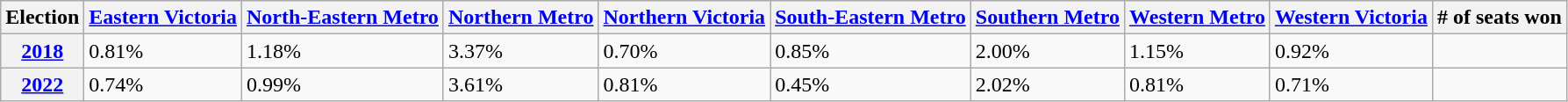<table class="wikitable">
<tr>
<th>Election</th>
<th><a href='#'>Eastern Victoria</a></th>
<th><a href='#'>North-Eastern Metro</a></th>
<th><a href='#'>Northern Metro</a></th>
<th><a href='#'>Northern Victoria</a></th>
<th><a href='#'>South-Eastern Metro</a></th>
<th><a href='#'>Southern Metro</a></th>
<th><a href='#'>Western Metro</a></th>
<th><a href='#'>Western Victoria</a></th>
<th># of seats won</th>
</tr>
<tr>
<th><a href='#'>2018</a></th>
<td>0.81%</td>
<td>1.18%</td>
<td>3.37%</td>
<td>0.70%</td>
<td>0.85%</td>
<td>2.00%</td>
<td>1.15%</td>
<td>0.92%</td>
<td></td>
</tr>
<tr>
<th><a href='#'>2022</a></th>
<td>0.74%</td>
<td>0.99%</td>
<td>3.61%</td>
<td>0.81%</td>
<td>0.45%</td>
<td>2.02%</td>
<td>0.81%</td>
<td>0.71%</td>
<td></td>
</tr>
</table>
